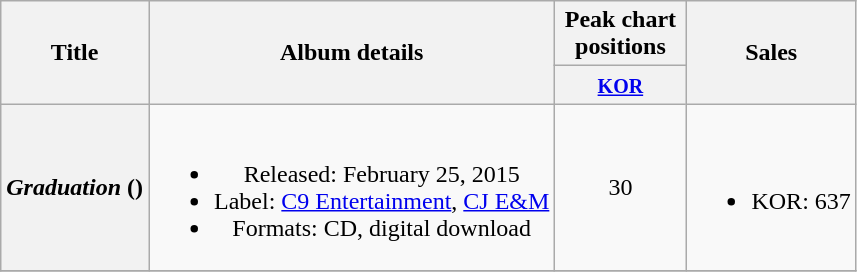<table class="wikitable plainrowheaders" style="text-align:center;">
<tr>
<th scope="col" rowspan="2">Title</th>
<th scope="col" rowspan="2">Album details</th>
<th scope="col" colspan="1" style="width:5em;">Peak chart positions</th>
<th scope="col" rowspan="2">Sales</th>
</tr>
<tr>
<th><small><a href='#'>KOR</a></small><br></th>
</tr>
<tr>
<th scope="row"><em>Graduation</em> ()</th>
<td><br><ul><li>Released: February 25, 2015</li><li>Label: <a href='#'>C9 Entertainment</a>, <a href='#'>CJ E&M</a></li><li>Formats: CD, digital download</li></ul></td>
<td>30</td>
<td><br><ul><li>KOR: 637</li></ul></td>
</tr>
<tr>
</tr>
</table>
